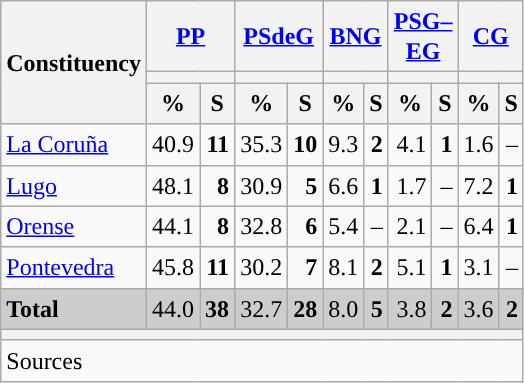<table class="wikitable sortable" style="text-align:right; line-height:20px;">
<tr>
<th rowspan="3">Constituency</th>
<th colspan="2" width="30px" class="unsortable"><a href='#'>PP</a></th>
<th colspan="2" width="30px" class="unsortable"><a href='#'>PSdeG</a></th>
<th colspan="2" width="30px" class="unsortable"><a href='#'>BNG</a></th>
<th colspan="2" width="30px" class="unsortable"><a href='#'>PSG–EG</a></th>
<th colspan="2" width="30px" class="unsortable"><a href='#'>CG</a></th>
</tr>
<tr>
<th colspan="2" style="background:"></th>
<th colspan="2" style="background:"></th>
<th colspan="2" style="background:"></th>
<th colspan="2" style="background:"></th>
<th colspan="2" style="background:"></th>
</tr>
<tr>
<th data-sort-type="number">%</th>
<th data-sort-type="number">S</th>
<th data-sort-type="number">%</th>
<th data-sort-type="number">S</th>
<th data-sort-type="number">%</th>
<th data-sort-type="number">S</th>
<th data-sort-type="number">%</th>
<th data-sort-type="number">S</th>
<th data-sort-type="number">%</th>
<th data-sort-type="number">S</th>
</tr>
<tr>
<td align="left"><a href='#'>La Coruña</a></td>
<td style="background:">40.9</td>
<td><strong>11</strong></td>
<td>35.3</td>
<td><strong>10</strong></td>
<td>9.3</td>
<td><strong>2</strong></td>
<td>4.1</td>
<td><strong>1</strong></td>
<td>1.6</td>
<td>–</td>
</tr>
<tr>
<td align="left"><a href='#'>Lugo</a></td>
<td style="background:">48.1</td>
<td><strong>8</strong></td>
<td>30.9</td>
<td><strong>5</strong></td>
<td>6.6</td>
<td><strong>1</strong></td>
<td>1.7</td>
<td>–</td>
<td>7.2</td>
<td><strong>1</strong></td>
</tr>
<tr>
<td align="left"><a href='#'>Orense</a></td>
<td style="background:">44.1</td>
<td><strong>8</strong></td>
<td>32.8</td>
<td><strong>6</strong></td>
<td>5.4</td>
<td>–</td>
<td>2.1</td>
<td>–</td>
<td>6.4</td>
<td><strong>1</strong></td>
</tr>
<tr>
<td align="left"><a href='#'>Pontevedra</a></td>
<td style="background:">45.8</td>
<td><strong>11</strong></td>
<td>30.2</td>
<td><strong>7</strong></td>
<td>8.1</td>
<td><strong>2</strong></td>
<td>5.1</td>
<td><strong>1</strong></td>
<td>3.1</td>
<td>–</td>
</tr>
<tr style="background:#CDCDCD;">
<td align="left"><strong>Total</strong></td>
<td style="background:">44.0</td>
<td><strong>38</strong></td>
<td>32.7</td>
<td><strong>28</strong></td>
<td>8.0</td>
<td><strong>5</strong></td>
<td>3.8</td>
<td><strong>2</strong></td>
<td>3.6</td>
<td><strong>2</strong></td>
</tr>
<tr>
<th colspan="11"></th>
</tr>
<tr>
<th style="text-align:left; font-weight:normal; background:#F9F9F9" colspan="11">Sources</th>
</tr>
</table>
